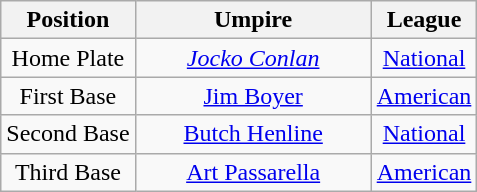<table class="wikitable" style="font-size: 100%; text-align:center;">
<tr>
<th>Position</th>
<th width="150">Umpire</th>
<th>League</th>
</tr>
<tr>
<td>Home Plate</td>
<td><em><a href='#'>Jocko Conlan</a></em></td>
<td><a href='#'>National</a></td>
</tr>
<tr>
<td>First Base</td>
<td><a href='#'>Jim Boyer</a></td>
<td><a href='#'>American</a></td>
</tr>
<tr>
<td>Second Base</td>
<td><a href='#'>Butch Henline</a></td>
<td><a href='#'>National</a></td>
</tr>
<tr>
<td>Third Base</td>
<td><a href='#'>Art Passarella</a></td>
<td><a href='#'>American</a></td>
</tr>
</table>
